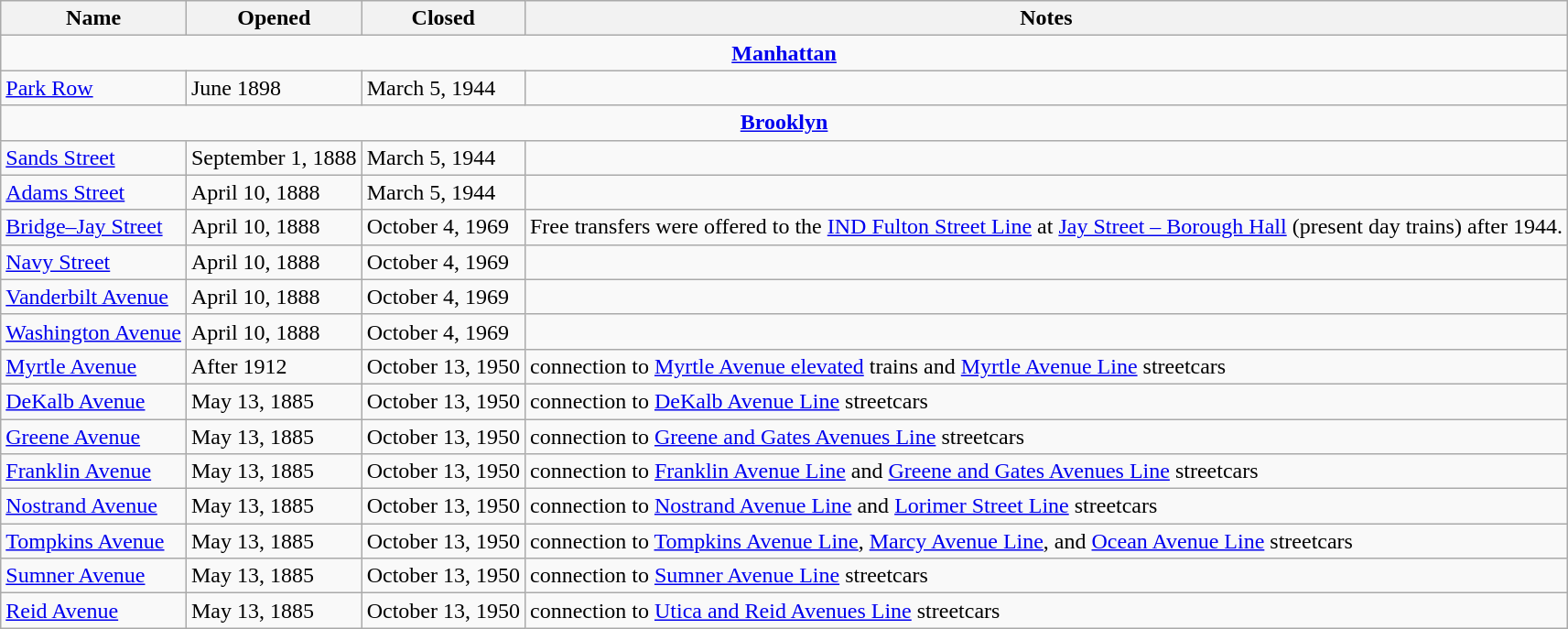<table class=wikitable>
<tr>
<th>Name</th>
<th>Opened</th>
<th>Closed</th>
<th>Notes</th>
</tr>
<tr>
<td colspan="4" align="center"><strong><a href='#'>Manhattan</a></strong></td>
</tr>
<tr>
<td><a href='#'>Park Row</a></td>
<td>June 1898</td>
<td>March 5, 1944</td>
<td></td>
</tr>
<tr>
<td colspan="4" align="center"><strong><a href='#'>Brooklyn</a></strong></td>
</tr>
<tr>
<td><a href='#'>Sands Street</a></td>
<td>September 1, 1888</td>
<td>March 5, 1944</td>
<td></td>
</tr>
<tr>
<td><a href='#'>Adams Street</a></td>
<td>April 10, 1888</td>
<td>March 5, 1944</td>
<td></td>
</tr>
<tr>
<td><a href='#'>Bridge–Jay Street</a></td>
<td>April 10, 1888</td>
<td>October 4, 1969</td>
<td>Free transfers were offered to the <a href='#'>IND Fulton Street Line</a> at <a href='#'>Jay Street – Borough Hall</a> (present day  trains) after 1944.</td>
</tr>
<tr>
<td><a href='#'>Navy Street</a></td>
<td>April 10, 1888</td>
<td>October 4, 1969</td>
<td></td>
</tr>
<tr>
<td><a href='#'>Vanderbilt Avenue</a></td>
<td>April 10, 1888</td>
<td>October 4, 1969</td>
<td></td>
</tr>
<tr>
<td><a href='#'>Washington Avenue</a></td>
<td>April 10, 1888</td>
<td>October 4, 1969</td>
<td></td>
</tr>
<tr>
<td><a href='#'>Myrtle Avenue</a></td>
<td>After 1912</td>
<td>October 13, 1950</td>
<td>connection to <a href='#'>Myrtle Avenue elevated</a> trains and <a href='#'>Myrtle Avenue Line</a> streetcars</td>
</tr>
<tr>
<td><a href='#'>DeKalb Avenue</a></td>
<td>May 13, 1885</td>
<td>October 13, 1950</td>
<td>connection to <a href='#'>DeKalb Avenue Line</a> streetcars</td>
</tr>
<tr>
<td><a href='#'>Greene Avenue</a></td>
<td>May 13, 1885</td>
<td>October 13, 1950</td>
<td>connection to <a href='#'>Greene and Gates Avenues Line</a> streetcars</td>
</tr>
<tr>
<td><a href='#'>Franklin Avenue</a></td>
<td>May 13, 1885</td>
<td>October 13, 1950</td>
<td>connection to <a href='#'>Franklin Avenue Line</a> and <a href='#'>Greene and Gates Avenues Line</a> streetcars</td>
</tr>
<tr>
<td><a href='#'>Nostrand Avenue</a></td>
<td>May 13, 1885</td>
<td>October 13, 1950</td>
<td>connection to <a href='#'>Nostrand Avenue Line</a> and <a href='#'>Lorimer Street Line</a> streetcars</td>
</tr>
<tr>
<td><a href='#'>Tompkins Avenue</a></td>
<td>May 13, 1885</td>
<td>October 13, 1950</td>
<td>connection to <a href='#'>Tompkins Avenue Line</a>, <a href='#'>Marcy Avenue Line</a>, and <a href='#'>Ocean Avenue Line</a> streetcars</td>
</tr>
<tr>
<td><a href='#'>Sumner Avenue</a></td>
<td>May 13, 1885</td>
<td>October 13, 1950</td>
<td>connection to <a href='#'>Sumner Avenue Line</a> streetcars</td>
</tr>
<tr>
<td><a href='#'>Reid Avenue</a></td>
<td>May 13, 1885</td>
<td>October 13, 1950</td>
<td>connection to <a href='#'>Utica and Reid Avenues Line</a> streetcars</td>
</tr>
</table>
